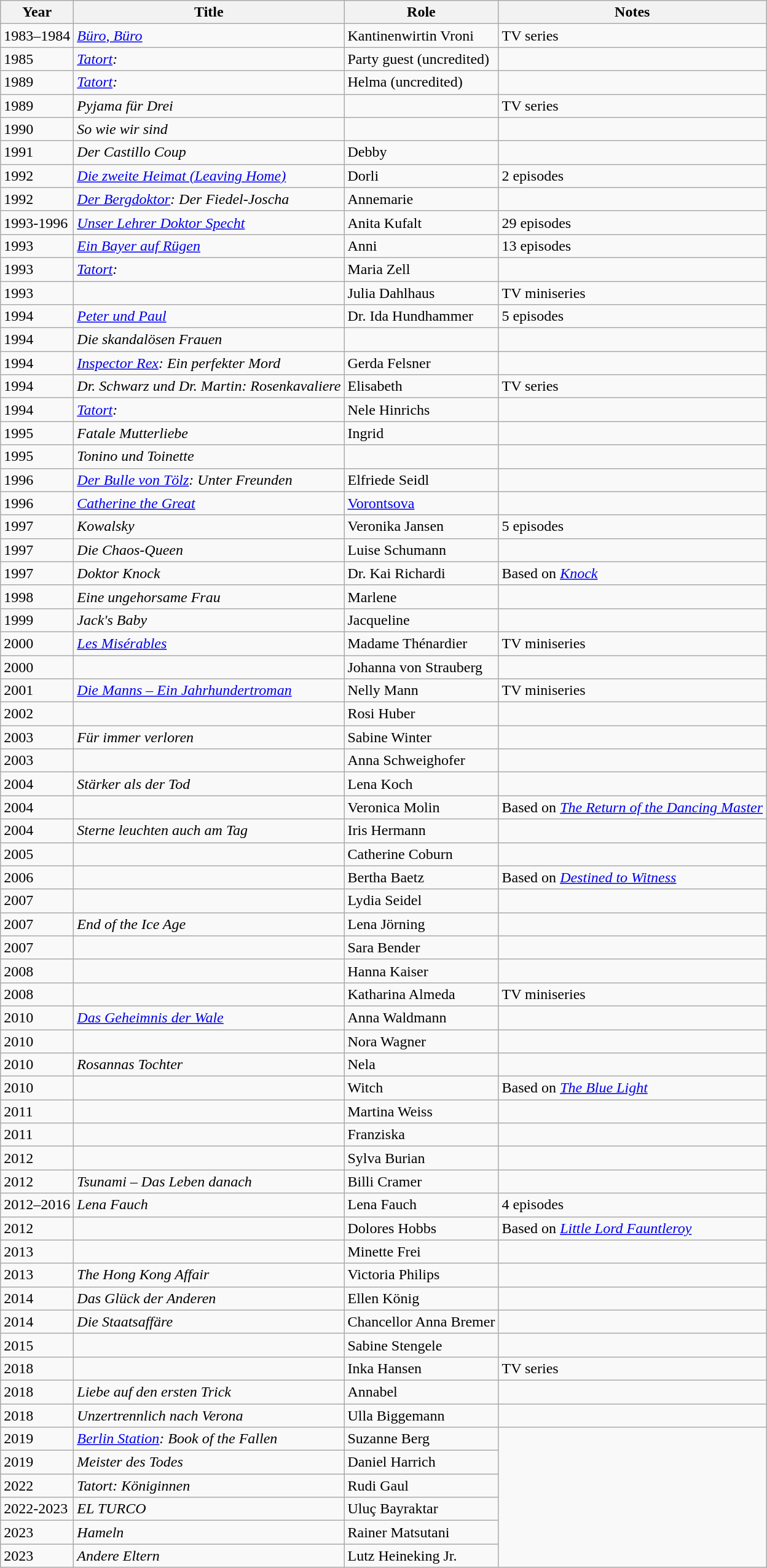<table class="wikitable">
<tr>
<th>Year</th>
<th>Title</th>
<th>Role</th>
<th class="unsortable">Notes</th>
</tr>
<tr>
<td>1983–1984</td>
<td><em><a href='#'>Büro, Büro</a></em></td>
<td>Kantinenwirtin Vroni</td>
<td>TV series</td>
</tr>
<tr>
<td>1985</td>
<td><em><a href='#'>Tatort</a>: </em></td>
<td>Party guest (uncredited)</td>
<td></td>
</tr>
<tr>
<td>1989</td>
<td><em><a href='#'>Tatort</a>: </em></td>
<td>Helma (uncredited)</td>
<td></td>
</tr>
<tr>
<td>1989</td>
<td><em>Pyjama für Drei</em></td>
<td></td>
<td>TV series</td>
</tr>
<tr>
<td>1990</td>
<td><em>So wie wir sind</em></td>
<td></td>
<td></td>
</tr>
<tr>
<td>1991</td>
<td><em>Der Castillo Coup</em></td>
<td>Debby</td>
<td></td>
</tr>
<tr>
<td>1992</td>
<td><em><a href='#'>Die zweite Heimat (Leaving Home)</a></em></td>
<td>Dorli</td>
<td>2 episodes</td>
</tr>
<tr>
<td>1992</td>
<td><em><a href='#'>Der Bergdoktor</a>: Der Fiedel-Joscha</em></td>
<td>Annemarie</td>
<td></td>
</tr>
<tr>
<td>1993-1996</td>
<td><em><a href='#'>Unser Lehrer Doktor Specht</a></em></td>
<td>Anita Kufalt</td>
<td>29 episodes</td>
</tr>
<tr>
<td>1993</td>
<td><em><a href='#'>Ein Bayer auf Rügen</a></em></td>
<td>Anni</td>
<td>13 episodes</td>
</tr>
<tr>
<td>1993</td>
<td><em><a href='#'>Tatort</a>: </em></td>
<td>Maria Zell</td>
<td></td>
</tr>
<tr>
<td>1993</td>
<td><em></em></td>
<td>Julia Dahlhaus</td>
<td>TV miniseries</td>
</tr>
<tr>
<td>1994</td>
<td><em><a href='#'>Peter und Paul</a></em></td>
<td>Dr. Ida Hundhammer</td>
<td>5 episodes</td>
</tr>
<tr>
<td>1994</td>
<td><em>Die skandalösen Frauen</em></td>
<td></td>
<td></td>
</tr>
<tr>
<td>1994</td>
<td><em><a href='#'>Inspector Rex</a>: Ein perfekter Mord</em></td>
<td>Gerda Felsner</td>
<td></td>
</tr>
<tr>
<td>1994</td>
<td><em>Dr. Schwarz und Dr. Martin: Rosenkavaliere</em></td>
<td>Elisabeth</td>
<td>TV series <em></em></td>
</tr>
<tr>
<td>1994</td>
<td><em><a href='#'>Tatort</a>: </em></td>
<td>Nele Hinrichs</td>
<td></td>
</tr>
<tr>
<td>1995</td>
<td><em>Fatale Mutterliebe</em></td>
<td>Ingrid</td>
<td></td>
</tr>
<tr>
<td>1995</td>
<td><em>Tonino und Toinette</em></td>
<td></td>
<td></td>
</tr>
<tr>
<td>1996</td>
<td><em><a href='#'>Der Bulle von Tölz</a>: Unter Freunden</em></td>
<td>Elfriede Seidl</td>
<td></td>
</tr>
<tr>
<td>1996</td>
<td><em><a href='#'>Catherine the Great</a></em></td>
<td><a href='#'>Vorontsova</a></td>
<td></td>
</tr>
<tr>
<td>1997</td>
<td><em>Kowalsky</em></td>
<td>Veronika Jansen</td>
<td>5 episodes</td>
</tr>
<tr>
<td>1997</td>
<td><em>Die Chaos-Queen</em></td>
<td>Luise Schumann</td>
<td></td>
</tr>
<tr>
<td>1997</td>
<td><em>Doktor Knock</em></td>
<td>Dr. Kai Richardi</td>
<td>Based on <em><a href='#'>Knock</a></em></td>
</tr>
<tr>
<td>1998</td>
<td><em>Eine ungehorsame Frau</em></td>
<td>Marlene</td>
<td></td>
</tr>
<tr>
<td>1999</td>
<td><em>Jack's Baby</em></td>
<td>Jacqueline</td>
<td></td>
</tr>
<tr>
<td>2000</td>
<td><em><a href='#'>Les Misérables</a></em></td>
<td>Madame Thénardier</td>
<td>TV miniseries</td>
</tr>
<tr>
<td>2000</td>
<td><em></em></td>
<td>Johanna von Strauberg</td>
<td></td>
</tr>
<tr>
<td>2001</td>
<td><em><a href='#'>Die Manns – Ein Jahrhundertroman</a></em></td>
<td>Nelly Mann</td>
<td>TV miniseries</td>
</tr>
<tr>
<td>2002</td>
<td><em></em></td>
<td>Rosi Huber</td>
<td></td>
</tr>
<tr>
<td>2003</td>
<td><em>Für immer verloren</em></td>
<td>Sabine Winter</td>
<td></td>
</tr>
<tr>
<td>2003</td>
<td><em></em></td>
<td>Anna Schweighofer</td>
<td></td>
</tr>
<tr>
<td>2004</td>
<td><em>Stärker als der Tod</em></td>
<td>Lena Koch</td>
<td></td>
</tr>
<tr>
<td>2004</td>
<td><em></em></td>
<td>Veronica Molin</td>
<td>Based on <em><a href='#'>The Return of the Dancing Master</a></em></td>
</tr>
<tr>
<td>2004</td>
<td><em>Sterne leuchten auch am Tag</em></td>
<td>Iris Hermann</td>
<td></td>
</tr>
<tr>
<td>2005</td>
<td><em></em></td>
<td>Catherine Coburn</td>
<td></td>
</tr>
<tr>
<td>2006</td>
<td><em></em></td>
<td>Bertha Baetz</td>
<td>Based on <em><a href='#'>Destined to Witness</a></em></td>
</tr>
<tr>
<td>2007</td>
<td><em></em></td>
<td>Lydia Seidel</td>
<td></td>
</tr>
<tr>
<td>2007</td>
<td><em>End of the Ice Age</em></td>
<td>Lena Jörning</td>
<td></td>
</tr>
<tr>
<td>2007</td>
<td><em></em></td>
<td>Sara Bender</td>
<td></td>
</tr>
<tr>
<td>2008</td>
<td><em></em></td>
<td>Hanna Kaiser</td>
<td></td>
</tr>
<tr>
<td>2008</td>
<td><em></em></td>
<td>Katharina Almeda</td>
<td>TV miniseries</td>
</tr>
<tr>
<td>2010</td>
<td><em><a href='#'>Das Geheimnis der Wale</a></em></td>
<td>Anna Waldmann</td>
<td></td>
</tr>
<tr>
<td>2010</td>
<td><em></em></td>
<td>Nora Wagner</td>
<td></td>
</tr>
<tr>
<td>2010</td>
<td><em>Rosannas Tochter</em></td>
<td>Nela</td>
<td></td>
</tr>
<tr>
<td>2010</td>
<td><em></em></td>
<td>Witch</td>
<td>Based on <em><a href='#'>The Blue Light</a></em></td>
</tr>
<tr>
<td>2011</td>
<td><em></em></td>
<td>Martina Weiss</td>
<td></td>
</tr>
<tr>
<td>2011</td>
<td><em></em></td>
<td>Franziska</td>
<td></td>
</tr>
<tr>
<td>2012</td>
<td><em></em></td>
<td>Sylva Burian</td>
<td></td>
</tr>
<tr>
<td>2012</td>
<td><em>Tsunami – Das Leben danach</em></td>
<td>Billi Cramer</td>
<td></td>
</tr>
<tr>
<td>2012–2016</td>
<td><em>Lena Fauch</em></td>
<td>Lena Fauch</td>
<td>4 episodes</td>
</tr>
<tr>
<td>2012</td>
<td><em></em></td>
<td>Dolores Hobbs</td>
<td>Based on <em><a href='#'>Little Lord Fauntleroy</a></em></td>
</tr>
<tr>
<td>2013</td>
<td><em></em></td>
<td>Minette Frei</td>
<td></td>
</tr>
<tr>
<td>2013</td>
<td><em>The Hong Kong Affair</em></td>
<td>Victoria Philips</td>
<td></td>
</tr>
<tr>
<td>2014</td>
<td><em>Das Glück der Anderen</em></td>
<td>Ellen König</td>
<td></td>
</tr>
<tr>
<td>2014</td>
<td><em>Die Staatsaffäre</em></td>
<td>Chancellor Anna Bremer</td>
<td></td>
</tr>
<tr>
<td>2015</td>
<td><em></em></td>
<td>Sabine Stengele</td>
<td></td>
</tr>
<tr>
<td>2018</td>
<td><em></em></td>
<td>Inka Hansen</td>
<td>TV series <em></em></td>
</tr>
<tr>
<td>2018</td>
<td><em>Liebe auf den ersten Trick</em></td>
<td>Annabel</td>
<td></td>
</tr>
<tr>
<td>2018</td>
<td><em>Unzertrennlich nach Verona</em></td>
<td>Ulla Biggemann</td>
<td></td>
</tr>
<tr>
<td>2019</td>
<td><em><a href='#'>Berlin Station</a>: Book of the Fallen</em></td>
<td>Suzanne Berg</td>
</tr>
<tr>
<td>2019</td>
<td><em>Meister des Todes</em></td>
<td>Daniel Harrich</td>
</tr>
<tr>
<td>2022</td>
<td><em>Tatort: Königinnen</em></td>
<td>Rudi Gaul</td>
</tr>
<tr>
<td>2022-2023</td>
<td><em>EL TURCO</em></td>
<td>Uluç Bayraktar</td>
</tr>
<tr>
<td>2023</td>
<td><em>Hameln</em></td>
<td>Rainer Matsutani</td>
</tr>
<tr>
<td>2023</td>
<td><em>Andere Eltern</em></td>
<td>Lutz Heineking Jr.</td>
</tr>
</table>
